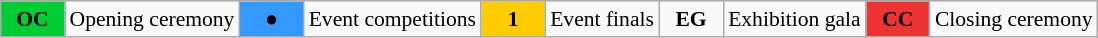<table class="wikitable" style="margin:0.5em auto; font-size:90%; position:relative">
<tr>
<td style="width:2.5em; background:#00cc33; text-align:center"><strong>OC</strong></td>
<td>Opening ceremony</td>
<td style="width:2.5em; background:#3399ff; text-align:center">●</td>
<td>Event competitions</td>
<td style="width:2.5em; background:#ffcc00; text-align:center"><strong>1</strong></td>
<td>Event finals</td>
<td style="width:2.5em; text-align:center"><strong>EG</strong></td>
<td>Exhibition gala</td>
<td style="width:2.5em; background:#ee3333; text-align:center"><strong>CC</strong></td>
<td>Closing ceremony</td>
</tr>
</table>
